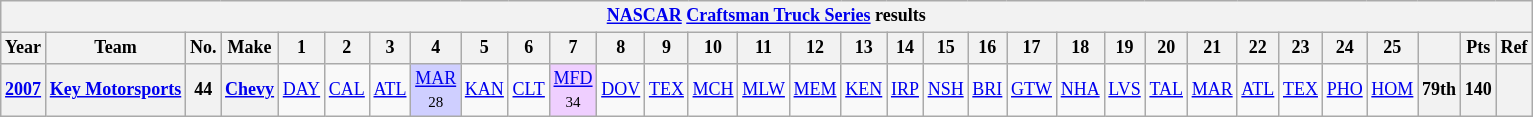<table class="wikitable" style="text-align:center; font-size:75%">
<tr>
<th colspan=45><a href='#'>NASCAR</a> <a href='#'>Craftsman Truck Series</a> results</th>
</tr>
<tr>
<th>Year</th>
<th>Team</th>
<th>No.</th>
<th>Make</th>
<th>1</th>
<th>2</th>
<th>3</th>
<th>4</th>
<th>5</th>
<th>6</th>
<th>7</th>
<th>8</th>
<th>9</th>
<th>10</th>
<th>11</th>
<th>12</th>
<th>13</th>
<th>14</th>
<th>15</th>
<th>16</th>
<th>17</th>
<th>18</th>
<th>19</th>
<th>20</th>
<th>21</th>
<th>22</th>
<th>23</th>
<th>24</th>
<th>25</th>
<th></th>
<th>Pts</th>
<th>Ref</th>
</tr>
<tr>
<th><a href='#'>2007</a></th>
<th><a href='#'>Key Motorsports</a></th>
<th>44</th>
<th><a href='#'>Chevy</a></th>
<td><a href='#'>DAY</a></td>
<td><a href='#'>CAL</a></td>
<td><a href='#'>ATL</a></td>
<td bgcolor="CFCFFF"><a href='#'>MAR</a><br><small>28</small></td>
<td><a href='#'>KAN</a></td>
<td><a href='#'>CLT</a></td>
<td bgcolor="EFCFFF"><a href='#'>MFD</a><br><small>34</small></td>
<td><a href='#'>DOV</a></td>
<td><a href='#'>TEX</a></td>
<td><a href='#'>MCH</a></td>
<td><a href='#'>MLW</a></td>
<td><a href='#'>MEM</a></td>
<td><a href='#'>KEN</a></td>
<td><a href='#'>IRP</a></td>
<td><a href='#'>NSH</a></td>
<td><a href='#'>BRI</a></td>
<td><a href='#'>GTW</a></td>
<td><a href='#'>NHA</a></td>
<td><a href='#'>LVS</a></td>
<td><a href='#'>TAL</a></td>
<td><a href='#'>MAR</a></td>
<td><a href='#'>ATL</a></td>
<td><a href='#'>TEX</a></td>
<td><a href='#'>PHO</a></td>
<td><a href='#'>HOM</a></td>
<th>79th</th>
<th>140</th>
<th></th>
</tr>
</table>
